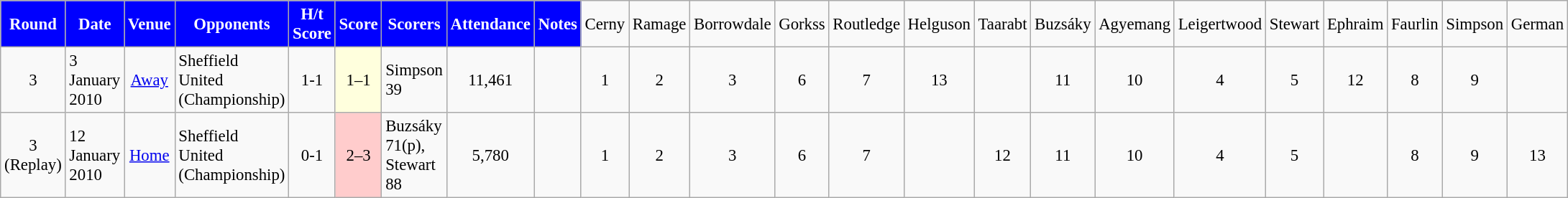<table class="wikitable" style="text-align:center; margin: 1em 1em 1em 0; background: #f9f9f9; border:1px #aaa solid; border-collapse: collapse; font-size: 95%;">
<tr>
<th style="background:#0000FF; color:white; text-align:center;">Round</th>
<th style="background:#0000FF; color:white; text-align:center;">Date</th>
<th style="background:#0000FF; color:white; text-align:center;">Venue</th>
<th style="background:#0000FF; color:white; text-align:center;">Opponents</th>
<th style="background:#0000FF; color:white; text-align:center;">H/t Score</th>
<th style="background:#0000FF; color:white; text-align:center;">Score</th>
<th style="background:#0000FF; color:white; text-align:center;">Scorers</th>
<th style="background:#0000FF; color:white; text-align:center;">Attendance</th>
<th style="background:#0000FF; color:white; text-align:center;">Notes</th>
<td>Cerny</td>
<td>Ramage</td>
<td>Borrowdale</td>
<td>Gorkss</td>
<td>Routledge</td>
<td>Helguson</td>
<td>Taarabt</td>
<td>Buzsáky</td>
<td>Agyemang</td>
<td>Leigertwood</td>
<td>Stewart</td>
<td>Ephraim</td>
<td>Faurlin</td>
<td>Simpson</td>
<td>German</td>
</tr>
<tr>
<td>3</td>
<td align=left>3 January 2010</td>
<td><a href='#'>Away</a></td>
<td align=left>Sheffield United (Championship)</td>
<td>1-1</td>
<td bgcolor="#ffffdd">1–1</td>
<td align=left>Simpson 39</td>
<td>11,461</td>
<td></td>
<td>1</td>
<td>2</td>
<td>3</td>
<td>6</td>
<td>7</td>
<td>13</td>
<td></td>
<td>11</td>
<td>10</td>
<td>4</td>
<td>5</td>
<td>12</td>
<td>8</td>
<td>9</td>
<td></td>
</tr>
<tr>
<td>3 (Replay)</td>
<td align=left>12 January 2010</td>
<td><a href='#'>Home</a></td>
<td align=left>Sheffield United (Championship)</td>
<td>0-1</td>
<td bgcolor="#ffcccc">2–3</td>
<td align=left>Buzsáky 71(p), Stewart 88</td>
<td>5,780</td>
<td></td>
<td>1</td>
<td>2</td>
<td>3</td>
<td>6</td>
<td>7</td>
<td></td>
<td>12</td>
<td>11</td>
<td>10</td>
<td>4</td>
<td>5</td>
<td></td>
<td>8</td>
<td>9</td>
<td>13</td>
</tr>
</table>
